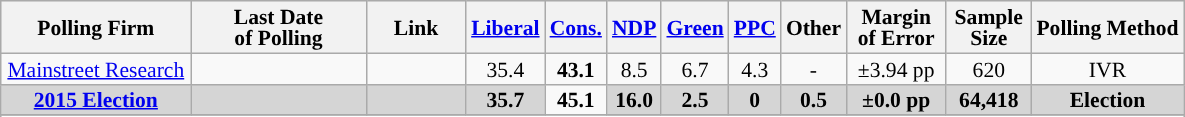<table class="wikitable sortable" style="text-align:center;font-size:90%;line-height:14px;">
<tr style="background:#e9e9e9;">
<th style="width:120px">Polling Firm</th>
<th style="width:110px">Last Date<br>of Polling</th>
<th style="width:60px" class="unsortable">Link</th>
<th style="background-color:"><strong><a href='#'>Liberal</a></strong></th>
<th style="background-color:"><strong><a href='#'>Cons.</a></strong></th>
<th style="background-color:"><strong><a href='#'>NDP</a></strong></th>
<th style="background-color:"><strong><a href='#'>Green</a></strong></th>
<th style="background-color:"><strong><a href='#'>PPC</a></strong></th>
<th style="background-color:"><strong>Other</strong></th>
<th style="width:60px;" class="unsortable">Margin<br>of Error</th>
<th style="width:50px;" class="unsortable">Sample<br>Size</th>
<th class="unsortable">Polling Method</th>
</tr>
<tr>
<td><a href='#'>Mainstreet Research</a></td>
<td></td>
<td></td>
<td>35.4</td>
<td><strong>43.1</strong></td>
<td>8.5</td>
<td>6.7</td>
<td>4.3</td>
<td>-</td>
<td>±3.94 pp</td>
<td>620</td>
<td>IVR</td>
</tr>
<tr>
<td style="background:#D5D5D5"><strong><a href='#'>2015 Election</a></strong></td>
<td style="background:#D5D5D5"><strong></strong></td>
<td style="background:#D5D5D5"></td>
<td style="background:#D5D5D5"><strong>35.7</strong></td>
<td><strong>45.1</strong></td>
<td style="background:#D5D5D5"><strong>16.0</strong></td>
<td style="background:#D5D5D5"><strong>2.5</strong></td>
<td style="background:#D5D5D5"><strong>0</strong></td>
<td style="background:#D5D5D5"><strong>0.5</strong></td>
<td style="background:#D5D5D5"><strong>±0.0 pp</strong></td>
<td style="background:#D5D5D5"><strong>64,418</strong></td>
<td style="background:#D5D5D5"><strong>Election</strong></td>
</tr>
<tr>
</tr>
<tr>
</tr>
</table>
